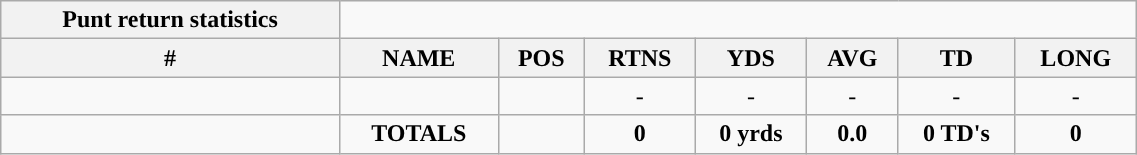<table style="width:60%; text-align:center;" class="wikitable collapsible collapsed">
<tr>
<th style="text-align:center; ">Punt return statistics</th>
</tr>
<tr>
<th>#</th>
<th>NAME</th>
<th>POS</th>
<th>RTNS</th>
<th>YDS</th>
<th>AVG</th>
<th>TD</th>
<th>LONG</th>
</tr>
<tr>
<td></td>
<td></td>
<td></td>
<td>-</td>
<td>-</td>
<td>-</td>
<td>-</td>
<td>-</td>
</tr>
<tr>
<td></td>
<td><strong>TOTALS</strong></td>
<td></td>
<td><strong>0</strong></td>
<td><strong>0 yrds</strong></td>
<td><strong>0.0</strong></td>
<td><strong>0 TD's</strong></td>
<td><strong>0</strong></td>
</tr>
</table>
